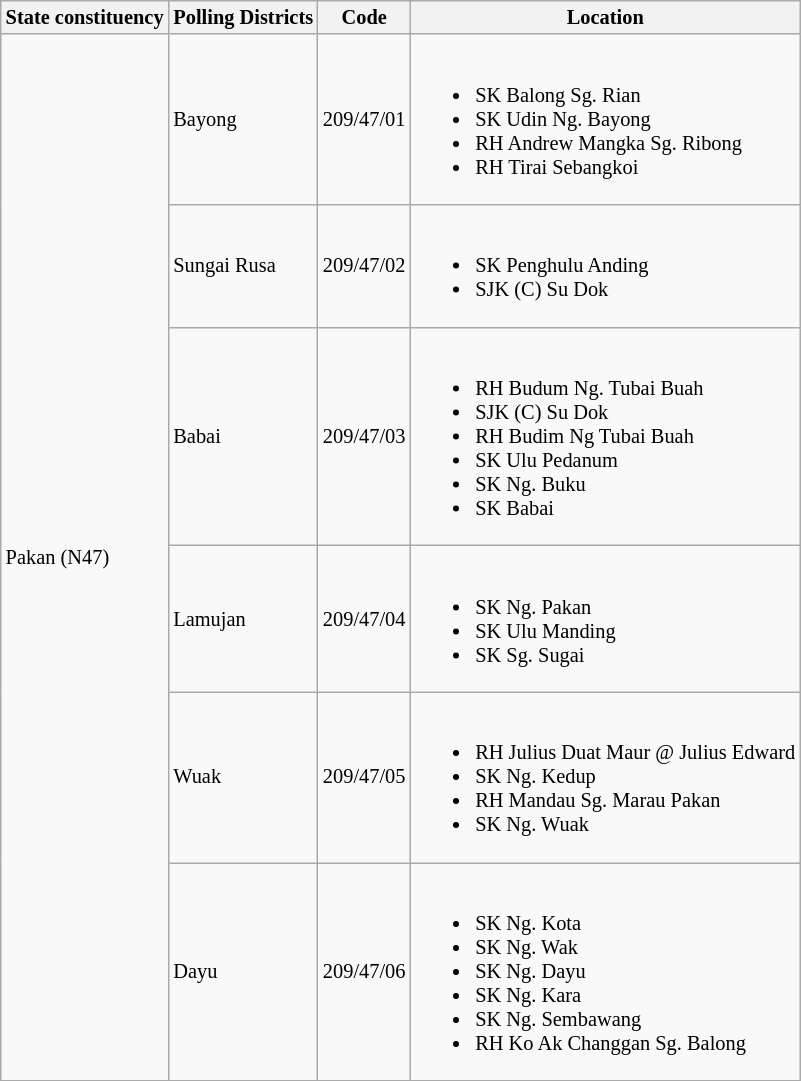<table class="wikitable sortable mw-collapsible" style="white-space:nowrap;font-size:85%">
<tr>
<th>State constituency</th>
<th>Polling Districts</th>
<th>Code</th>
<th>Location</th>
</tr>
<tr>
<td rowspan="6">Pakan (N47)</td>
<td>Bayong</td>
<td>209/47/01</td>
<td><br><ul><li>SK Balong Sg. Rian</li><li>SK Udin Ng. Bayong</li><li>RH Andrew Mangka Sg. Ribong</li><li>RH Tirai Sebangkoi</li></ul></td>
</tr>
<tr>
<td>Sungai Rusa</td>
<td>209/47/02</td>
<td><br><ul><li>SK Penghulu Anding</li><li>SJK (C) Su Dok</li></ul></td>
</tr>
<tr>
<td>Babai</td>
<td>209/47/03</td>
<td><br><ul><li>RH Budum Ng. Tubai Buah</li><li>SJK (C) Su Dok</li><li>RH Budim Ng Tubai Buah</li><li>SK Ulu Pedanum</li><li>SK Ng. Buku</li><li>SK Babai</li></ul></td>
</tr>
<tr>
<td>Lamujan</td>
<td>209/47/04</td>
<td><br><ul><li>SK Ng. Pakan</li><li>SK Ulu Manding</li><li>SK Sg. Sugai</li></ul></td>
</tr>
<tr>
<td>Wuak</td>
<td>209/47/05</td>
<td><br><ul><li>RH Julius Duat Maur @ Julius Edward</li><li>SK Ng. Kedup</li><li>RH Mandau Sg. Marau Pakan</li><li>SK Ng. Wuak</li></ul></td>
</tr>
<tr>
<td>Dayu</td>
<td>209/47/06</td>
<td><br><ul><li>SK Ng. Kota</li><li>SK Ng. Wak</li><li>SK Ng. Dayu</li><li>SK Ng. Kara</li><li>SK Ng. Sembawang</li><li>RH Ko Ak Changgan Sg. Balong</li></ul></td>
</tr>
<tr>
</tr>
</table>
